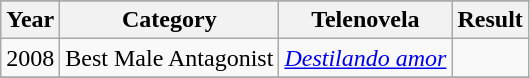<table class="wikitable sortable">
<tr bgcolor=grey>
</tr>
<tr>
<th>Year</th>
<th>Category</th>
<th>Telenovela</th>
<th>Result</th>
</tr>
<tr>
<td>2008</td>
<td>Best Male Antagonist</td>
<td><em><a href='#'>Destilando amor</a></em></td>
<td></td>
</tr>
<tr>
</tr>
</table>
